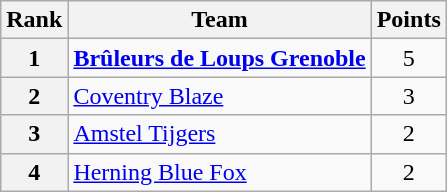<table class="wikitable" style="text-align: center;">
<tr>
<th>Rank</th>
<th>Team</th>
<th>Points</th>
</tr>
<tr>
<th>1</th>
<td style="text-align: left;"> <strong><a href='#'>Brûleurs de Loups Grenoble</a></strong></td>
<td>5</td>
</tr>
<tr>
<th>2</th>
<td style="text-align: left;"> <a href='#'>Coventry Blaze</a></td>
<td>3</td>
</tr>
<tr>
<th>3</th>
<td style="text-align: left;"> <a href='#'>Amstel Tijgers</a></td>
<td>2</td>
</tr>
<tr>
<th>4</th>
<td style="text-align: left;"> <a href='#'>Herning Blue Fox</a></td>
<td>2</td>
</tr>
</table>
